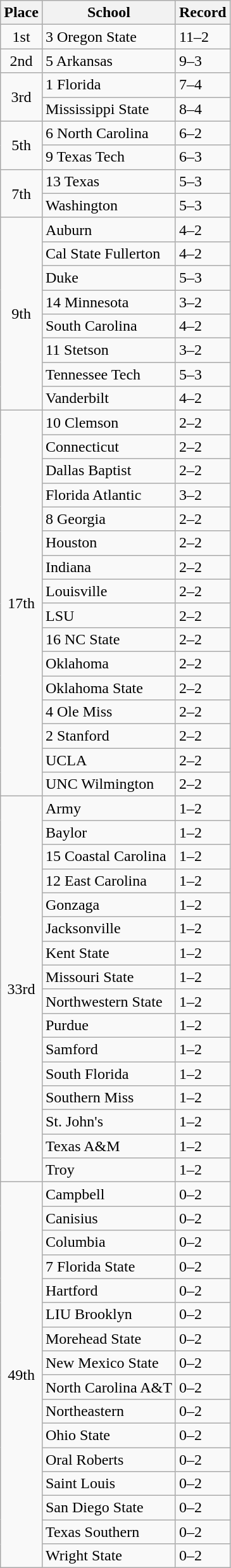<table class="wikitable">
<tr>
<th>Place</th>
<th>School</th>
<th>Record</th>
</tr>
<tr>
<td style="text-align:center;">1st</td>
<td> 3 Oregon State</td>
<td>11–2</td>
</tr>
<tr>
<td style="text-align:center;">2nd</td>
<td> 5 Arkansas</td>
<td>9–3</td>
</tr>
<tr>
<td rowspan="2" style="text-align:center;">3rd</td>
<td> 1 Florida</td>
<td>7–4</td>
</tr>
<tr>
<td>Mississippi State</td>
<td>8–4</td>
</tr>
<tr>
<td rowspan="2" style="text-align:center;">5th</td>
<td> 6 North Carolina</td>
<td>6–2</td>
</tr>
<tr>
<td> 9 Texas Tech</td>
<td>6–3</td>
</tr>
<tr>
<td rowspan="2" style="text-align:center;">7th</td>
<td> 13 Texas</td>
<td>5–3</td>
</tr>
<tr>
<td>Washington</td>
<td>5–3</td>
</tr>
<tr>
<td rowspan="8" style="text-align:center;">9th </td>
<td>Auburn</td>
<td>4–2</td>
</tr>
<tr>
<td>Cal State Fullerton</td>
<td>4–2</td>
</tr>
<tr>
<td>Duke</td>
<td>5–3</td>
</tr>
<tr>
<td> 14 Minnesota</td>
<td>3–2</td>
</tr>
<tr>
<td>South Carolina</td>
<td>4–2</td>
</tr>
<tr>
<td> 11 Stetson</td>
<td>3–2</td>
</tr>
<tr>
<td>Tennessee Tech</td>
<td>5–3</td>
</tr>
<tr>
<td>Vanderbilt</td>
<td>4–2</td>
</tr>
<tr>
<td rowspan="16" style="text-align:center;">17th </td>
<td> 10 Clemson</td>
<td>2–2</td>
</tr>
<tr>
<td>Connecticut</td>
<td>2–2</td>
</tr>
<tr>
<td>Dallas Baptist</td>
<td>2–2</td>
</tr>
<tr>
<td>Florida Atlantic</td>
<td>3–2</td>
</tr>
<tr>
<td> 8 Georgia</td>
<td>2–2</td>
</tr>
<tr>
<td>Houston</td>
<td>2–2</td>
</tr>
<tr>
<td>Indiana</td>
<td>2–2</td>
</tr>
<tr>
<td>Louisville</td>
<td>2–2</td>
</tr>
<tr>
<td>LSU</td>
<td>2–2</td>
</tr>
<tr>
<td> 16 NC State</td>
<td>2–2</td>
</tr>
<tr>
<td>Oklahoma</td>
<td>2–2</td>
</tr>
<tr>
<td>Oklahoma State</td>
<td>2–2</td>
</tr>
<tr>
<td> 4 Ole Miss</td>
<td>2–2</td>
</tr>
<tr>
<td> 2 Stanford</td>
<td>2–2</td>
</tr>
<tr>
<td>UCLA</td>
<td>2–2</td>
</tr>
<tr>
<td>UNC Wilmington</td>
<td>2–2</td>
</tr>
<tr>
<td rowspan="16" style="text-align:center;">33rd</td>
<td>Army</td>
<td>1–2</td>
</tr>
<tr>
<td>Baylor</td>
<td>1–2</td>
</tr>
<tr>
<td> 15 Coastal Carolina</td>
<td>1–2</td>
</tr>
<tr>
<td> 12 East Carolina</td>
<td>1–2</td>
</tr>
<tr>
<td>Gonzaga</td>
<td>1–2</td>
</tr>
<tr>
<td>Jacksonville</td>
<td>1–2</td>
</tr>
<tr>
<td>Kent State</td>
<td>1–2</td>
</tr>
<tr>
<td>Missouri State</td>
<td>1–2</td>
</tr>
<tr>
<td>Northwestern State</td>
<td>1–2</td>
</tr>
<tr>
<td>Purdue</td>
<td>1–2</td>
</tr>
<tr>
<td>Samford</td>
<td>1–2</td>
</tr>
<tr>
<td>South Florida</td>
<td>1–2</td>
</tr>
<tr>
<td>Southern Miss</td>
<td>1–2</td>
</tr>
<tr>
<td>St. John's</td>
<td>1–2</td>
</tr>
<tr>
<td>Texas A&M</td>
<td>1–2</td>
</tr>
<tr>
<td>Troy</td>
<td>1–2</td>
</tr>
<tr>
<td rowspan="16" style="text-align:center;">49th</td>
<td>Campbell</td>
<td>0–2</td>
</tr>
<tr>
<td>Canisius</td>
<td>0–2</td>
</tr>
<tr>
<td>Columbia</td>
<td>0–2</td>
</tr>
<tr>
<td> 7 Florida State</td>
<td>0–2</td>
</tr>
<tr>
<td>Hartford</td>
<td>0–2</td>
</tr>
<tr>
<td>LIU Brooklyn</td>
<td>0–2</td>
</tr>
<tr>
<td>Morehead State</td>
<td>0–2</td>
</tr>
<tr>
<td>New Mexico State</td>
<td>0–2</td>
</tr>
<tr>
<td>North Carolina A&T</td>
<td>0–2</td>
</tr>
<tr>
<td>Northeastern</td>
<td>0–2</td>
</tr>
<tr>
<td>Ohio State</td>
<td>0–2</td>
</tr>
<tr>
<td>Oral Roberts</td>
<td>0–2</td>
</tr>
<tr>
<td>Saint Louis</td>
<td>0–2</td>
</tr>
<tr>
<td>San Diego State</td>
<td>0–2</td>
</tr>
<tr>
<td>Texas Southern</td>
<td>0–2</td>
</tr>
<tr>
<td>Wright State</td>
<td>0–2</td>
</tr>
</table>
